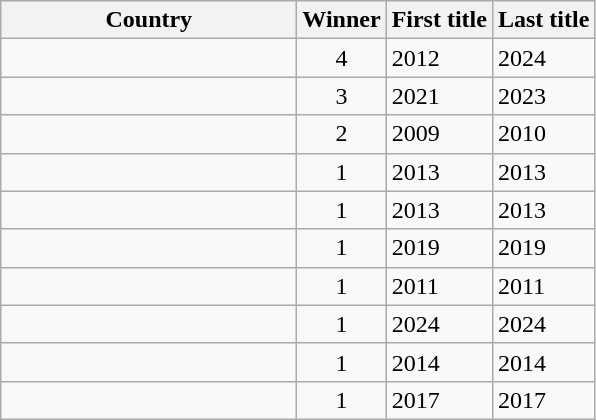<table class="sortable wikitable">
<tr>
<th scope="col" style="width:190px;">Country</th>
<th>Winner</th>
<th>First title</th>
<th>Last title</th>
</tr>
<tr>
<td></td>
<td style="text-align:center;">4</td>
<td>2012</td>
<td>2024</td>
</tr>
<tr>
<td></td>
<td style="text-align:center;">3</td>
<td>2021</td>
<td>2023</td>
</tr>
<tr>
<td></td>
<td style="text-align:center;">2</td>
<td>2009</td>
<td>2010</td>
</tr>
<tr>
<td></td>
<td style="text-align:center;">1</td>
<td>2013</td>
<td>2013</td>
</tr>
<tr>
<td></td>
<td style="text-align:center;">1</td>
<td>2013</td>
<td>2013</td>
</tr>
<tr>
<td></td>
<td style="text-align:center;">1</td>
<td>2019</td>
<td>2019</td>
</tr>
<tr>
<td></td>
<td style="text-align:center;">1</td>
<td>2011</td>
<td>2011</td>
</tr>
<tr>
<td></td>
<td style="text-align:center;">1</td>
<td>2024</td>
<td>2024</td>
</tr>
<tr>
<td></td>
<td style="text-align:center;">1</td>
<td>2014</td>
<td>2014</td>
</tr>
<tr>
<td></td>
<td style="text-align:center;">1</td>
<td>2017</td>
<td>2017</td>
</tr>
</table>
